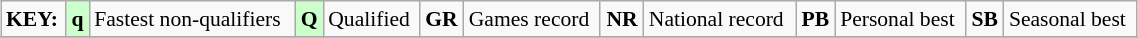<table class="wikitable" style="margin:0.5em auto; font-size:90%;position:relative;" width=60%>
<tr>
<td><strong>KEY:</strong></td>
<td bgcolor=ccffcc align=center><strong>q</strong></td>
<td>Fastest non-qualifiers</td>
<td bgcolor=ccffcc align=center><strong>Q</strong></td>
<td>Qualified</td>
<td align=center><strong>GR</strong></td>
<td>Games record</td>
<td align=center><strong>NR</strong></td>
<td>National record</td>
<td align=center><strong>PB</strong></td>
<td>Personal best</td>
<td align=center><strong>SB</strong></td>
<td>Seasonal best</td>
</tr>
<tr>
</tr>
</table>
